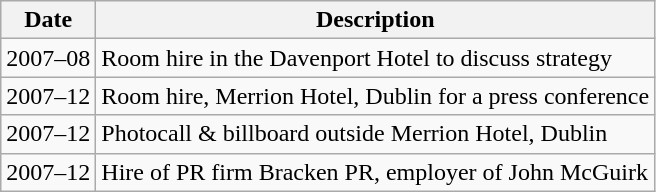<table class="wikitable">
<tr>
<th>Date</th>
<th>Description</th>
</tr>
<tr>
<td>2007–08</td>
<td>Room hire in the Davenport Hotel to discuss strategy</td>
</tr>
<tr>
<td>2007–12</td>
<td>Room hire, Merrion Hotel, Dublin for a press conference</td>
</tr>
<tr>
<td>2007–12</td>
<td>Photocall & billboard outside Merrion Hotel, Dublin</td>
</tr>
<tr>
<td>2007–12</td>
<td>Hire of PR firm Bracken PR, employer of John McGuirk</td>
</tr>
</table>
